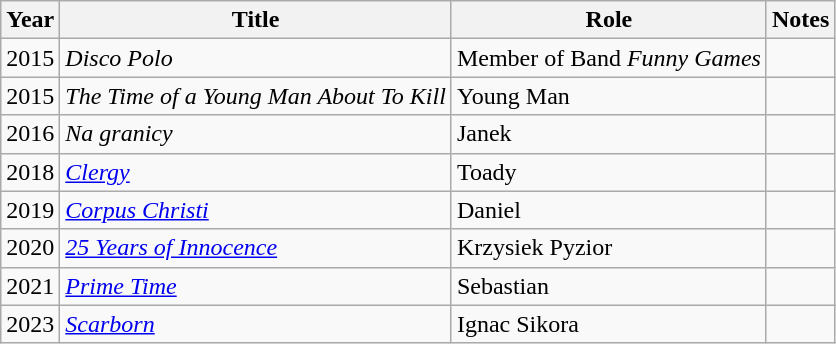<table class="wikitable sortable">
<tr>
<th>Year</th>
<th>Title</th>
<th>Role</th>
<th class="unsortable">Notes</th>
</tr>
<tr>
<td>2015</td>
<td><em>Disco Polo</em></td>
<td>Member of Band <em>Funny Games</em></td>
<td></td>
</tr>
<tr>
<td>2015</td>
<td><em>The Time of a Young Man About To Kill</em></td>
<td>Young Man</td>
<td></td>
</tr>
<tr>
<td>2016</td>
<td><em>Na granicy</em></td>
<td>Janek</td>
<td></td>
</tr>
<tr>
<td>2018</td>
<td><em><a href='#'>Clergy</a></em></td>
<td>Toady</td>
<td></td>
</tr>
<tr>
<td>2019</td>
<td><em><a href='#'>Corpus Christi</a></em></td>
<td>Daniel</td>
<td></td>
</tr>
<tr>
<td>2020</td>
<td><em><a href='#'>25 Years of Innocence</a></em></td>
<td>Krzysiek Pyzior</td>
<td></td>
</tr>
<tr>
<td>2021</td>
<td><em><a href='#'>Prime Time</a></em></td>
<td>Sebastian</td>
<td></td>
</tr>
<tr>
<td>2023</td>
<td><em><a href='#'>Scarborn</a></em></td>
<td>Ignac Sikora</td>
<td></td>
</tr>
</table>
